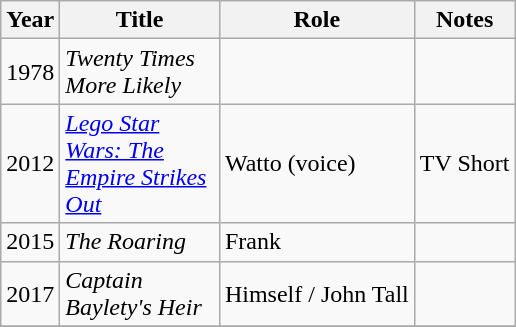<table class="wikitable">
<tr>
<th>Year</th>
<th width=99>Title</th>
<th>Role</th>
<th>Notes</th>
</tr>
<tr>
<td>1978</td>
<td><em>Twenty Times More Likely</em></td>
<td></td>
<td></td>
</tr>
<tr>
<td>2012</td>
<td><em><a href='#'>Lego Star Wars: The Empire Strikes Out</a></em></td>
<td>Watto (voice)</td>
<td>TV Short</td>
</tr>
<tr>
<td>2015</td>
<td><em>The Roaring</em></td>
<td>Frank</td>
<td></td>
</tr>
<tr>
<td>2017</td>
<td><em>Captain Baylety's Heir</em></td>
<td>Himself / John Tall</td>
<td></td>
</tr>
<tr>
</tr>
</table>
